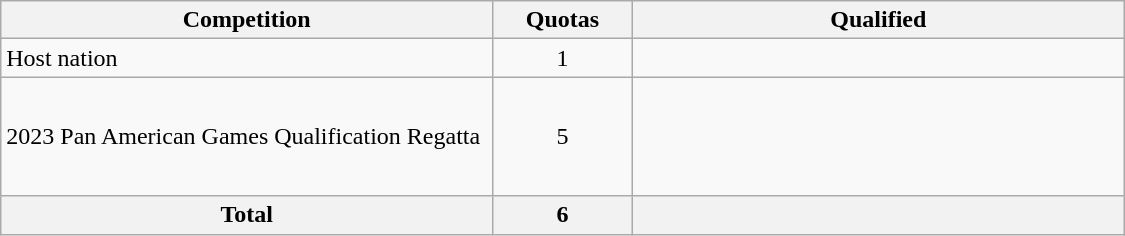<table class = "wikitable" width=750>
<tr>
<th width=300>Competition</th>
<th width=80>Quotas</th>
<th width=300>Qualified</th>
</tr>
<tr>
<td>Host nation</td>
<td align="center">1</td>
<td></td>
</tr>
<tr>
<td>2023 Pan American Games Qualification Regatta</td>
<td align="center">5</td>
<td><br><br><br><br></td>
</tr>
<tr>
<th>Total</th>
<th>6</th>
<th></th>
</tr>
</table>
